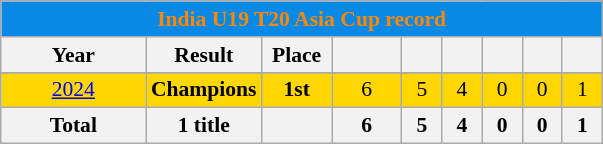<table class="wikitable" style="font-size:90%; text-align:center;">
<tr>
<th style="background:#0889e6; color:#FF8800; text-align:center;" colspan=9>India U19 T20 Asia Cup record</th>
</tr>
<tr>
<th width="90">Year</th>
<th>Result</th>
<th width="40">Place</th>
<th width="40"></th>
<th width="20"></th>
<th width="20"></th>
<th width="20"></th>
<th width="20"></th>
<th width="20"></th>
</tr>
<tr>
</tr>
<tr bgcolor=gold>
<td> <a href='#'>2024</a></td>
<td><strong>Champions</strong></td>
<td><strong>1st</strong></td>
<td>6</td>
<td>5</td>
<td>4</td>
<td>0</td>
<td>0</td>
<td>1</td>
</tr>
<tr>
<th>Total</th>
<th><strong>1 title</strong></th>
<th></th>
<th>6</th>
<th>5</th>
<th>4</th>
<th>0</th>
<th>0</th>
<th>1</th>
</tr>
</table>
